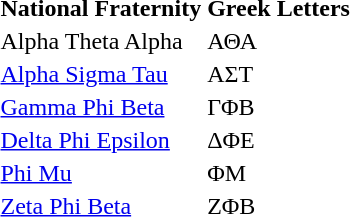<table style="text-align:center class="wikitable sortable" style="margin: float">
<tr>
<th>National Fraternity</th>
<th>Greek Letters</th>
</tr>
<tr>
<td>Alpha Theta Alpha</td>
<td>ΑΘΑ</td>
</tr>
<tr>
<td><a href='#'>Alpha Sigma Tau</a></td>
<td>ΑΣΤ</td>
</tr>
<tr>
<td><a href='#'>Gamma Phi Beta</a></td>
<td>ΓΦΒ</td>
</tr>
<tr>
<td><a href='#'>Delta Phi Epsilon</a></td>
<td>ΔΦΕ</td>
</tr>
<tr>
<td><a href='#'>Phi Mu</a></td>
<td>ΦΜ</td>
</tr>
<tr>
<td><a href='#'>Zeta Phi Beta</a></td>
<td>ΖΦΒ</td>
</tr>
</table>
